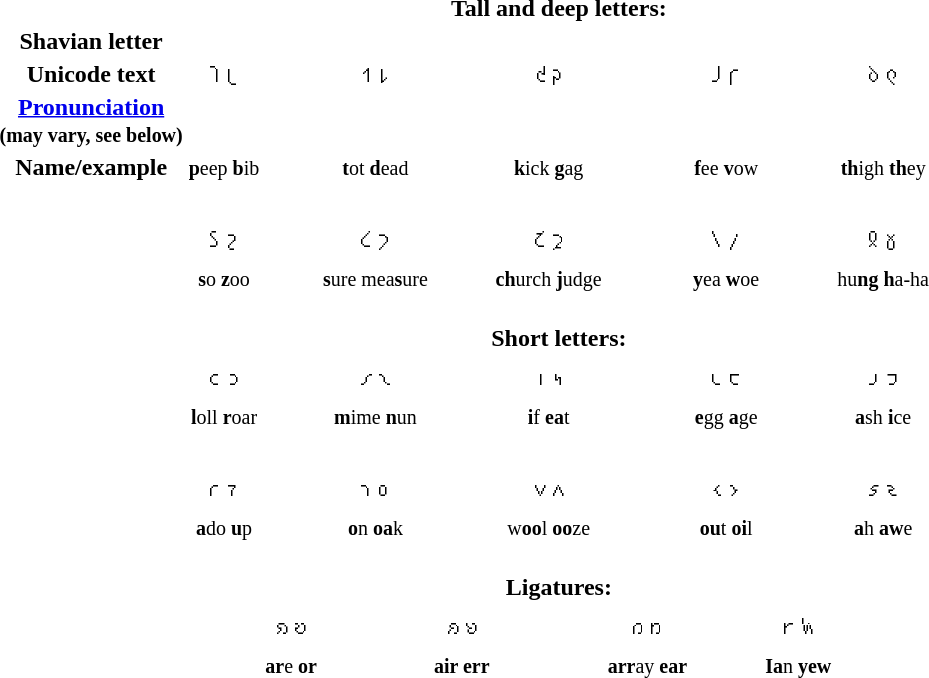<table style="text-align: center">
<tr>
<th></th>
<th colspan="9">Tall and deep letters:</th>
</tr>
<tr>
<th>Shavian letter</th>
<td style="white-space: nowrap;"> </td>
<td></td>
<td style="white-space: nowrap;"> </td>
<td></td>
<td style="white-space: nowrap;"> </td>
<td></td>
<td style="white-space: nowrap;"> </td>
<td></td>
<td style="white-space: nowrap;"> </td>
</tr>
<tr lang="en-Shaw">
<th lang="en-Latn">Unicode text</th>
<td>𐑐 𐑚</td>
<td></td>
<td>𐑑 𐑛</td>
<td></td>
<td>𐑒 𐑜</td>
<td></td>
<td>𐑓 𐑝</td>
<td></td>
<td>𐑔 𐑞</td>
</tr>
<tr>
<th><a href='#'>Pronunciation</a><br><small>(may vary, see below)</small></th>
<td> </td>
<td></td>
<td> </td>
<td></td>
<td> </td>
<td></td>
<td> </td>
<td></td>
<td> </td>
</tr>
<tr>
<th>Name/example</th>
<td><small><strong>p</strong>eep <strong>b</strong>ib</small></td>
<td></td>
<td><small><strong>t</strong>ot <strong>d</strong>ead</small></td>
<td></td>
<td><small><strong>k</strong>ick <strong>g</strong>ag</small></td>
<td></td>
<td><small><strong>f</strong>ee <strong>v</strong>ow</small></td>
<td></td>
<td><small><strong>th</strong>igh <strong>th</strong>ey</small></td>
</tr>
<tr>
<td> </td>
</tr>
<tr>
<th rowspan="19"> </th>
<td style="white-space: nowrap;"> </td>
<td></td>
<td style="white-space: nowrap;"> </td>
<td></td>
<td style="white-space: nowrap;"> </td>
<td></td>
<td style="white-space: nowrap;"> </td>
<td></td>
<td style="white-space: nowrap;"> </td>
</tr>
<tr lang="en-Shaw">
<td>𐑕 𐑟</td>
<td></td>
<td>𐑖 𐑠</td>
<td></td>
<td>𐑗 𐑡</td>
<td></td>
<td>𐑘 𐑢</td>
<td></td>
<td>𐑙 𐑣</td>
</tr>
<tr>
<td> </td>
<td></td>
<td> </td>
<td></td>
<td> </td>
<td></td>
<td> </td>
<td></td>
<td> </td>
</tr>
<tr>
<td><small><strong>s</strong>o <strong>z</strong>oo</small></td>
<td></td>
<td><small><strong>s</strong>ure mea<strong>s</strong>ure</small></td>
<td></td>
<td><small><strong>ch</strong>urch <strong>j</strong>udge</small></td>
<td></td>
<td><small><strong>y</strong>ea <strong>w</strong>oe</small></td>
<td></td>
<td><small>hu<strong>ng h</strong>a-ha</small></td>
</tr>
<tr>
<th colspan="9"><br>Short letters:</th>
</tr>
<tr>
<td style="white-space: nowrap;"> </td>
<td></td>
<td style="white-space: nowrap;"> </td>
<td></td>
<td style="white-space: nowrap;"> </td>
<td></td>
<td style="white-space: nowrap;"> </td>
<td></td>
<td style="white-space: nowrap;"> </td>
</tr>
<tr lang="en-Shaw">
<td>𐑤 𐑮</td>
<td></td>
<td>𐑥 𐑯</td>
<td></td>
<td>𐑦 𐑰</td>
<td></td>
<td>𐑧 𐑱</td>
<td></td>
<td>𐑨 𐑲</td>
</tr>
<tr>
<td> </td>
<td></td>
<td> </td>
<td></td>
<td> </td>
<td></td>
<td> </td>
<td></td>
<td> </td>
</tr>
<tr>
<td><small><strong>l</strong>oll <strong>r</strong>oar</small></td>
<td></td>
<td><small><strong>m</strong>ime <strong>n</strong>un</small></td>
<td></td>
<td><small><strong>i</strong>f <strong>ea</strong>t</small></td>
<td></td>
<td><small><strong>e</strong>gg <strong>a</strong>ge</small></td>
<td></td>
<td><small><strong>a</strong>sh <strong>i</strong>ce</small></td>
</tr>
<tr>
<td> </td>
</tr>
<tr>
<td style="white-space: nowrap;"> </td>
<td></td>
<td style="white-space: nowrap;"> </td>
<td></td>
<td style="white-space: nowrap;"> </td>
<td></td>
<td style="white-space: nowrap;"> </td>
<td></td>
<td style="white-space: nowrap;"> </td>
</tr>
<tr lang="en-Shaw">
<td>𐑩 𐑳</td>
<td></td>
<td>𐑪 𐑴</td>
<td></td>
<td>𐑫 𐑵</td>
<td></td>
<td>𐑬 𐑶</td>
<td></td>
<td>𐑭 𐑷</td>
</tr>
<tr>
<td> </td>
<td></td>
<td> </td>
<td></td>
<td> </td>
<td></td>
<td> </td>
<td></td>
<td> </td>
</tr>
<tr>
<td><small><strong>a</strong>do <strong>u</strong>p</small></td>
<td></td>
<td><small><strong>o</strong>n <strong>oa</strong>k</small></td>
<td></td>
<td><small>w<strong>oo</strong>l <strong>oo</strong>ze</small></td>
<td></td>
<td><small><strong>ou</strong>t <strong>oi</strong>l</small></td>
<td></td>
<td><small><strong>a</strong>h <strong>aw</strong>e</small></td>
</tr>
<tr>
<th colspan="9"><br>Ligatures:</th>
</tr>
<tr>
<td></td>
<td style="white-space: nowrap;"> </td>
<td></td>
<td style="white-space: nowrap;"> </td>
<td></td>
<td style="white-space: nowrap;"> </td>
<td></td>
<td style="white-space: nowrap;"> </td>
</tr>
<tr lang="en-Shaw">
<td></td>
<td>𐑸 𐑹</td>
<td></td>
<td>𐑺 𐑻</td>
<td></td>
<td>𐑼 𐑽</td>
<td></td>
<td>𐑾 𐑿</td>
</tr>
<tr>
<td></td>
<td> </td>
<td></td>
<td> </td>
<td></td>
<td> </td>
<td></td>
<td> </td>
</tr>
<tr>
<td></td>
<td><small><strong>ar</strong>e <strong>or</strong></small></td>
<td></td>
<td><small><strong>air err</strong></small></td>
<td></td>
<td><small><strong>arr</strong>ay <strong>ear</strong></small></td>
<td></td>
<td><small><strong>Ia</strong>n <strong>yew</strong></small></td>
</tr>
</table>
